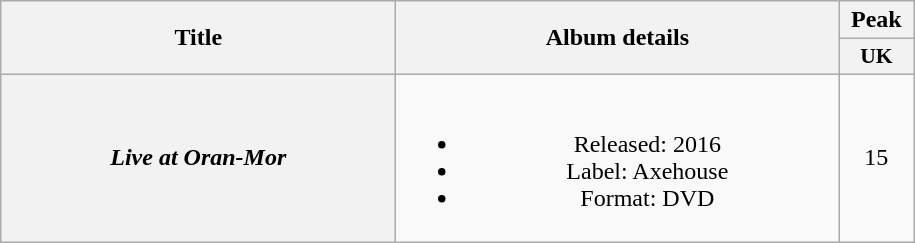<table class="wikitable plainrowheaders" style="text-align:center;">
<tr>
<th scope="col" rowspan="2" style="width:16em;">Title</th>
<th scope="col" rowspan="2" style="width:18em;">Album details</th>
<th scope="col" colspan="1">Peak</th>
</tr>
<tr>
<th scope="col" style="width:3em;font-size:90%;">UK<br></th>
</tr>
<tr>
<th scope="row"><em>Live at Oran-Mor</em></th>
<td><br><ul><li>Released: 2016</li><li>Label: Axehouse</li><li>Format: DVD</li></ul></td>
<td>15</td>
</tr>
</table>
